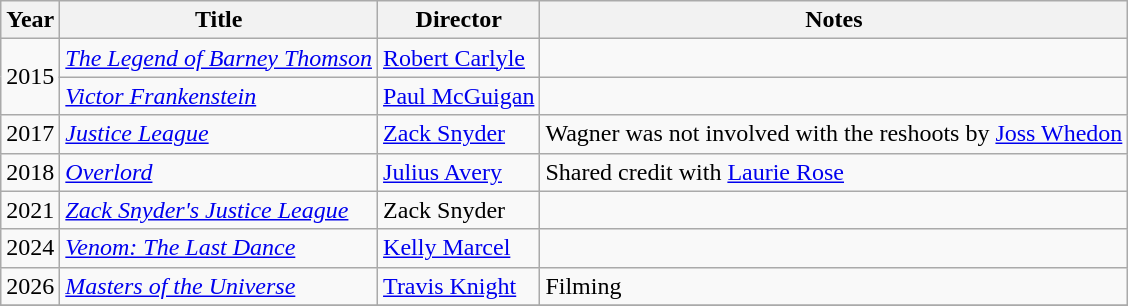<table class="wikitable">
<tr>
<th>Year</th>
<th>Title</th>
<th>Director</th>
<th>Notes</th>
</tr>
<tr>
<td rowspan=2>2015</td>
<td><em><a href='#'>The Legend of Barney Thomson</a></em></td>
<td><a href='#'>Robert Carlyle</a></td>
<td></td>
</tr>
<tr>
<td><em><a href='#'>Victor Frankenstein</a></em></td>
<td><a href='#'>Paul McGuigan</a></td>
<td></td>
</tr>
<tr>
<td>2017</td>
<td><em><a href='#'>Justice League</a></em></td>
<td><a href='#'>Zack Snyder</a></td>
<td>Wagner was not involved with the reshoots by <a href='#'>Joss Whedon</a></td>
</tr>
<tr>
<td>2018</td>
<td><em><a href='#'>Overlord</a></em></td>
<td><a href='#'>Julius Avery</a></td>
<td>Shared credit with <a href='#'>Laurie Rose</a></td>
</tr>
<tr>
<td>2021</td>
<td><em><a href='#'>Zack Snyder's Justice League</a></em></td>
<td>Zack Snyder</td>
<td></td>
</tr>
<tr>
<td>2024</td>
<td><em><a href='#'>Venom: The Last Dance</a></em></td>
<td><a href='#'>Kelly Marcel</a></td>
<td></td>
</tr>
<tr>
<td>2026</td>
<td><em><a href='#'>Masters of the Universe</a></em></td>
<td><a href='#'>Travis Knight</a></td>
<td>Filming</td>
</tr>
<tr>
</tr>
</table>
